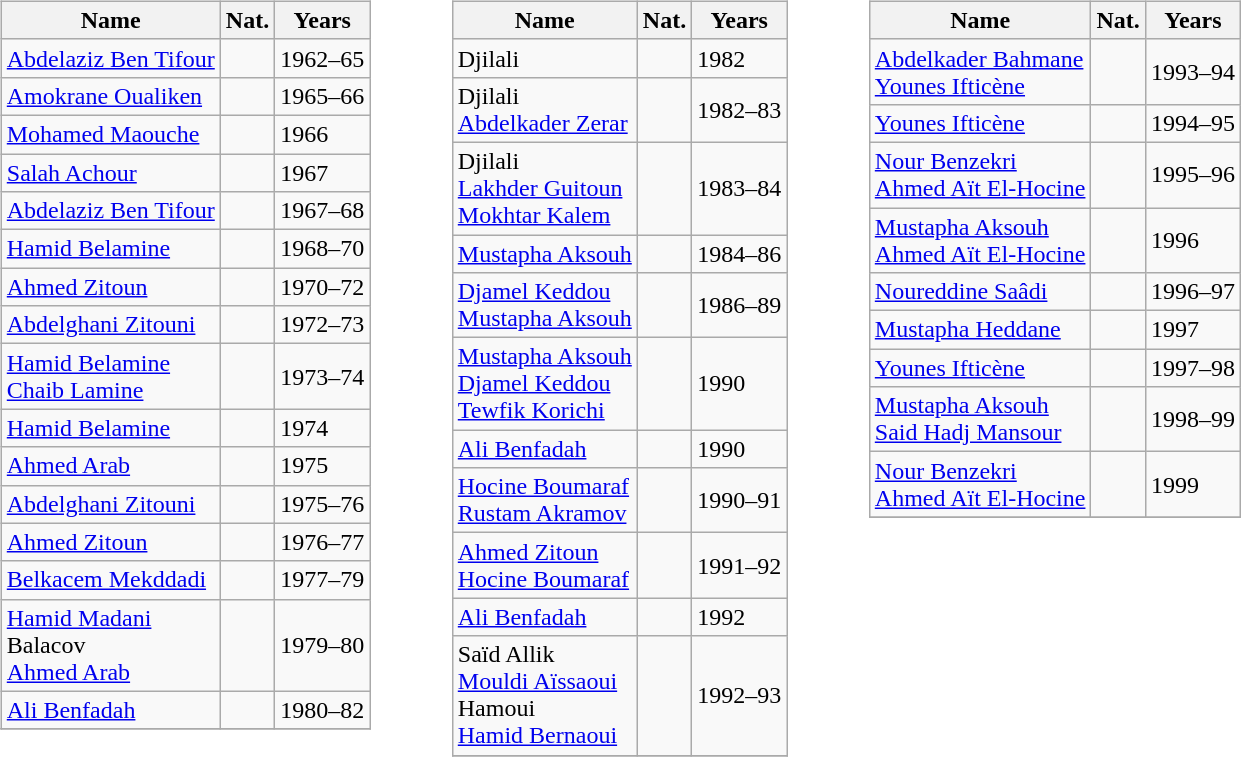<table>
<tr>
<td width="10"> </td>
<td valign="top"><br><table class="wikitable" style="text-align: center">
<tr>
<th>Name</th>
<th>Nat.</th>
<th>Years</th>
</tr>
<tr>
<td align=left><a href='#'>Abdelaziz Ben Tifour</a></td>
<td></td>
<td align=left>1962–65</td>
</tr>
<tr>
<td align=left><a href='#'>Amokrane Oualiken</a></td>
<td></td>
<td align=left>1965–66</td>
</tr>
<tr>
<td align=left><a href='#'>Mohamed Maouche</a></td>
<td></td>
<td align=left>1966</td>
</tr>
<tr>
<td align=left><a href='#'>Salah Achour</a></td>
<td></td>
<td align=left>1967</td>
</tr>
<tr>
<td align=left><a href='#'>Abdelaziz Ben Tifour</a></td>
<td></td>
<td align=left>1967–68</td>
</tr>
<tr>
<td align=left><a href='#'>Hamid Belamine</a></td>
<td></td>
<td align=left>1968–70</td>
</tr>
<tr>
<td align=left><a href='#'>Ahmed Zitoun</a></td>
<td></td>
<td align=left>1970–72</td>
</tr>
<tr>
<td align=left><a href='#'>Abdelghani Zitouni</a></td>
<td></td>
<td align=left>1972–73</td>
</tr>
<tr>
<td align=left><a href='#'>Hamid Belamine</a><br><a href='#'>Chaib Lamine</a></td>
<td><br></td>
<td align=left>1973–74</td>
</tr>
<tr>
<td align=left><a href='#'>Hamid Belamine</a></td>
<td></td>
<td align=left>1974</td>
</tr>
<tr>
<td align=left><a href='#'>Ahmed Arab</a></td>
<td></td>
<td align=left>1975</td>
</tr>
<tr>
<td align=left><a href='#'>Abdelghani Zitouni</a></td>
<td></td>
<td align=left>1975–76</td>
</tr>
<tr>
<td align=left><a href='#'>Ahmed Zitoun</a></td>
<td></td>
<td align=left>1976–77</td>
</tr>
<tr>
<td align=left><a href='#'>Belkacem Mekddadi</a></td>
<td></td>
<td align=left>1977–79</td>
</tr>
<tr>
<td align=left><a href='#'>Hamid Madani</a><br>Balacov<br><a href='#'>Ahmed Arab</a></td>
<td><br><br></td>
<td align=left>1979–80</td>
</tr>
<tr>
<td align=left><a href='#'>Ali Benfadah</a></td>
<td></td>
<td align=left>1980–82</td>
</tr>
<tr>
</tr>
</table>
</td>
<td width="30"> </td>
<td valign="top"><br><table class="wikitable" style="text-align: center">
<tr>
<th>Name</th>
<th>Nat.</th>
<th>Years</th>
</tr>
<tr>
<td align=left>Djilali</td>
<td></td>
<td align=left>1982</td>
</tr>
<tr>
<td align=left>Djilali<br><a href='#'>Abdelkader Zerar</a></td>
<td><br></td>
<td align=left>1982–83</td>
</tr>
<tr>
<td align=left>Djilali<br><a href='#'>Lakhder Guitoun</a><br><a href='#'>Mokhtar Kalem</a></td>
<td><br><br></td>
<td align=left>1983–84</td>
</tr>
<tr>
<td align=left><a href='#'>Mustapha Aksouh</a></td>
<td></td>
<td align=left>1984–86</td>
</tr>
<tr>
<td align=left><a href='#'>Djamel Keddou</a><br><a href='#'>Mustapha Aksouh</a></td>
<td><br></td>
<td align=left>1986–89</td>
</tr>
<tr>
<td align=left><a href='#'>Mustapha Aksouh</a><br><a href='#'>Djamel Keddou</a><br><a href='#'>Tewfik Korichi</a></td>
<td><br><br></td>
<td align=left>1990</td>
</tr>
<tr>
<td align=left><a href='#'>Ali Benfadah</a></td>
<td></td>
<td align=left>1990</td>
</tr>
<tr>
<td align=left><a href='#'>Hocine Boumaraf</a><br><a href='#'>Rustam Akramov</a></td>
<td><br></td>
<td align=left>1990–91</td>
</tr>
<tr>
<td align=left><a href='#'>Ahmed Zitoun</a><br><a href='#'>Hocine Boumaraf</a></td>
<td><br></td>
<td align=left>1991–92</td>
</tr>
<tr>
<td align=left><a href='#'>Ali Benfadah</a></td>
<td></td>
<td align=left>1992</td>
</tr>
<tr>
<td align=left>Saïd Allik<br><a href='#'>Mouldi Aïssaoui</a><br>Hamoui<br><a href='#'>Hamid Bernaoui</a></td>
<td><br><br><br></td>
<td align=left>1992–93</td>
</tr>
<tr>
</tr>
</table>
</td>
<td width="30"> </td>
<td valign="top"><br><table class="wikitable" style="text-align: center">
<tr>
<th>Name</th>
<th>Nat.</th>
<th>Years</th>
</tr>
<tr>
<td align=left><a href='#'>Abdelkader Bahmane</a><br><a href='#'>Younes Ifticène</a></td>
<td><br></td>
<td align=left>1993–94</td>
</tr>
<tr>
<td align=left><a href='#'>Younes Ifticène</a></td>
<td></td>
<td align=left>1994–95</td>
</tr>
<tr>
<td align=left><a href='#'>Nour Benzekri</a><br><a href='#'>Ahmed Aït El-Hocine</a></td>
<td><br></td>
<td align=left>1995–96</td>
</tr>
<tr>
<td align=left><a href='#'>Mustapha Aksouh</a><br><a href='#'>Ahmed Aït El-Hocine</a></td>
<td><br></td>
<td align=left>1996</td>
</tr>
<tr>
<td align=left><a href='#'>Noureddine Saâdi</a></td>
<td></td>
<td align=left>1996–97</td>
</tr>
<tr>
<td align=left><a href='#'>Mustapha Heddane</a></td>
<td></td>
<td align=left>1997</td>
</tr>
<tr>
<td align=left><a href='#'>Younes Ifticène</a></td>
<td></td>
<td align=left>1997–98</td>
</tr>
<tr>
<td align=left><a href='#'>Mustapha Aksouh</a><br><a href='#'>Said Hadj Mansour</a></td>
<td><br></td>
<td align=left>1998–99</td>
</tr>
<tr>
<td align=left><a href='#'>Nour Benzekri</a><br><a href='#'>Ahmed Aït El-Hocine</a></td>
<td><br></td>
<td align=left>1999</td>
</tr>
<tr>
</tr>
</table>
</td>
</tr>
</table>
